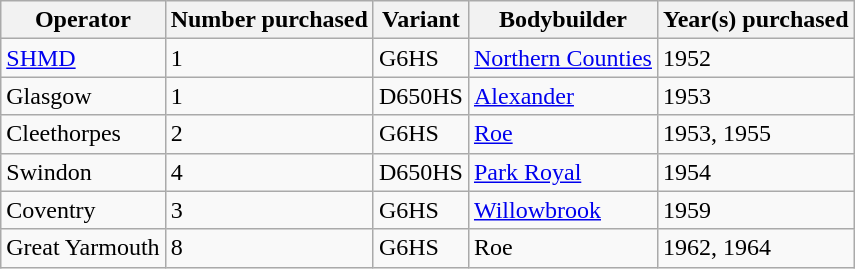<table class="wikitable">
<tr>
<th>Operator</th>
<th>Number purchased</th>
<th>Variant</th>
<th>Bodybuilder</th>
<th>Year(s) purchased</th>
</tr>
<tr>
<td><a href='#'>SHMD</a></td>
<td>1</td>
<td>G6HS</td>
<td><a href='#'>Northern Counties</a></td>
<td>1952</td>
</tr>
<tr>
<td>Glasgow</td>
<td>1</td>
<td>D650HS</td>
<td><a href='#'>Alexander</a></td>
<td>1953</td>
</tr>
<tr>
<td>Cleethorpes</td>
<td>2</td>
<td>G6HS</td>
<td><a href='#'>Roe</a></td>
<td>1953, 1955</td>
</tr>
<tr>
<td>Swindon</td>
<td>4</td>
<td>D650HS</td>
<td><a href='#'>Park Royal</a></td>
<td>1954</td>
</tr>
<tr>
<td>Coventry</td>
<td>3</td>
<td>G6HS</td>
<td><a href='#'>Willowbrook</a></td>
<td>1959</td>
</tr>
<tr>
<td>Great Yarmouth</td>
<td>8</td>
<td>G6HS</td>
<td>Roe</td>
<td>1962, 1964</td>
</tr>
</table>
